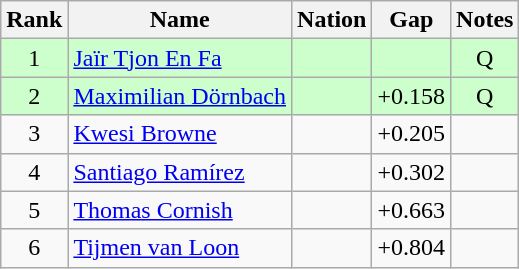<table class="wikitable sortable" style="text-align:center">
<tr>
<th>Rank</th>
<th>Name</th>
<th>Nation</th>
<th>Gap</th>
<th>Notes</th>
</tr>
<tr bgcolor=ccffcc>
<td>1</td>
<td align=left><a href='#'>Jaïr Tjon En Fa</a></td>
<td align=left></td>
<td></td>
<td>Q</td>
</tr>
<tr bgcolor=ccffcc>
<td>2</td>
<td align=left><a href='#'>Maximilian Dörnbach</a></td>
<td align=left></td>
<td>+0.158</td>
<td>Q</td>
</tr>
<tr>
<td>3</td>
<td align=left><a href='#'>Kwesi Browne</a></td>
<td align=left></td>
<td>+0.205</td>
<td></td>
</tr>
<tr>
<td>4</td>
<td align=left><a href='#'>Santiago Ramírez</a></td>
<td align=left></td>
<td>+0.302</td>
<td></td>
</tr>
<tr>
<td>5</td>
<td align=left><a href='#'>Thomas Cornish</a></td>
<td align=left></td>
<td>+0.663</td>
<td></td>
</tr>
<tr>
<td>6</td>
<td align=left><a href='#'>Tijmen van Loon</a></td>
<td align=left></td>
<td>+0.804</td>
<td></td>
</tr>
</table>
